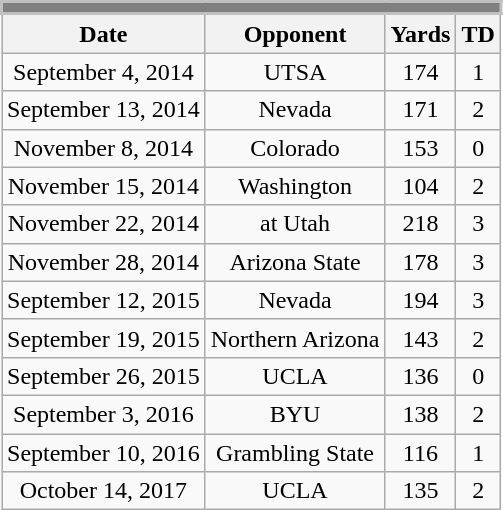<table class=wikitable style="text-align:center;">
<tr>
<td ! colspan="12" style="background:gray; border:2px solid silver; color:white;"></td>
</tr>
<tr>
<th>Date</th>
<th>Opponent</th>
<th>Yards</th>
<th>TD</th>
</tr>
<tr>
<td>September 4, 2014</td>
<td>UTSA</td>
<td>174</td>
<td>1</td>
</tr>
<tr>
<td>September 13, 2014</td>
<td>Nevada</td>
<td>171</td>
<td>2</td>
</tr>
<tr>
<td>November 8, 2014</td>
<td>Colorado</td>
<td>153</td>
<td>0</td>
</tr>
<tr>
<td>November 15, 2014</td>
<td>Washington</td>
<td>104</td>
<td>2</td>
</tr>
<tr>
<td>November 22, 2014</td>
<td>at Utah</td>
<td>218</td>
<td>3</td>
</tr>
<tr>
<td>November 28, 2014</td>
<td>Arizona State</td>
<td>178</td>
<td>3</td>
</tr>
<tr>
<td>September 12, 2015</td>
<td>Nevada</td>
<td>194</td>
<td>3</td>
</tr>
<tr>
<td>September 19, 2015</td>
<td>Northern Arizona</td>
<td>143</td>
<td>2</td>
</tr>
<tr>
<td>September 26, 2015</td>
<td>UCLA</td>
<td>136</td>
<td>0</td>
</tr>
<tr>
<td>September 3, 2016</td>
<td>BYU</td>
<td>138</td>
<td>2</td>
</tr>
<tr>
<td>September 10, 2016</td>
<td>Grambling State</td>
<td>116</td>
<td>1</td>
</tr>
<tr>
<td>October 14, 2017</td>
<td>UCLA</td>
<td>135</td>
<td>2</td>
</tr>
</table>
